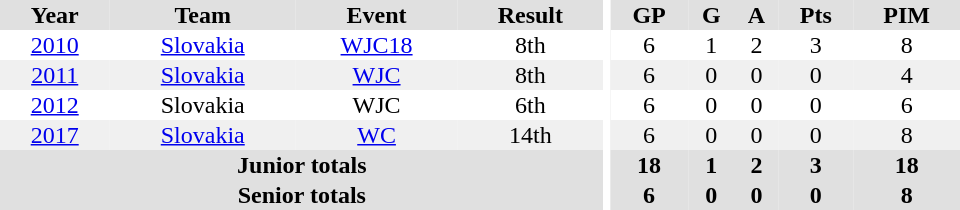<table border="0" cellpadding="1" cellspacing="0" ID="Table3" style="text-align:center; width:40em">
<tr ALIGN="center" bgcolor="#e0e0e0">
<th>Year</th>
<th>Team</th>
<th>Event</th>
<th>Result</th>
<th rowspan="99" bgcolor="#ffffff"></th>
<th>GP</th>
<th>G</th>
<th>A</th>
<th>Pts</th>
<th>PIM</th>
</tr>
<tr>
<td><a href='#'>2010</a></td>
<td><a href='#'>Slovakia</a></td>
<td><a href='#'>WJC18</a></td>
<td>8th</td>
<td>6</td>
<td>1</td>
<td>2</td>
<td>3</td>
<td>8</td>
</tr>
<tr bgcolor="#f0f0f0">
<td><a href='#'>2011</a></td>
<td><a href='#'>Slovakia</a></td>
<td><a href='#'>WJC</a></td>
<td>8th</td>
<td>6</td>
<td>0</td>
<td>0</td>
<td>0</td>
<td>4</td>
</tr>
<tr>
<td><a href='#'>2012</a></td>
<td>Slovakia</td>
<td>WJC</td>
<td>6th</td>
<td>6</td>
<td>0</td>
<td>0</td>
<td>0</td>
<td>6</td>
</tr>
<tr bgcolor="#f0f0f0">
<td><a href='#'>2017</a></td>
<td><a href='#'>Slovakia</a></td>
<td><a href='#'>WC</a></td>
<td>14th</td>
<td>6</td>
<td>0</td>
<td>0</td>
<td>0</td>
<td>8</td>
</tr>
<tr bgcolor="#e0e0e0">
<th colspan="4">Junior totals</th>
<th>18</th>
<th>1</th>
<th>2</th>
<th>3</th>
<th>18</th>
</tr>
<tr bgcolor="#e0e0e0">
<th colspan=4>Senior totals</th>
<th>6</th>
<th>0</th>
<th>0</th>
<th>0</th>
<th>8</th>
</tr>
</table>
